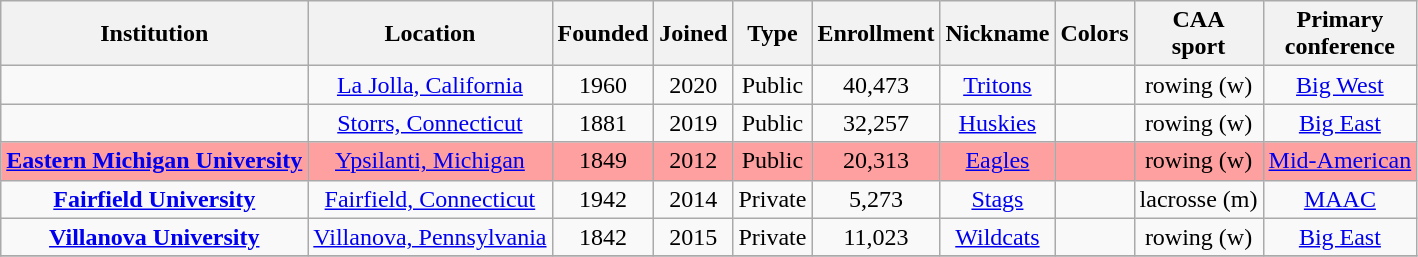<table class="wikitable sortable" style="text-align:center">
<tr>
<th>Institution</th>
<th>Location</th>
<th>Founded</th>
<th>Joined</th>
<th>Type</th>
<th>Enrollment</th>
<th>Nickname</th>
<th class="unsortable">Colors</th>
<th>CAA<br>sport</th>
<th>Primary<br>conference</th>
</tr>
<tr>
<td></td>
<td><a href='#'>La Jolla, California</a></td>
<td>1960</td>
<td>2020</td>
<td>Public</td>
<td>40,473</td>
<td><a href='#'>Tritons</a></td>
<td></td>
<td>rowing (w)</td>
<td><a href='#'>Big West</a></td>
</tr>
<tr>
<td><strong></strong></td>
<td><a href='#'>Storrs, Connecticut</a></td>
<td>1881</td>
<td>2019</td>
<td>Public</td>
<td>32,257</td>
<td><a href='#'>Huskies</a></td>
<td></td>
<td>rowing (w)</td>
<td><a href='#'>Big East</a></td>
</tr>
<tr bgcolor=#ffa0a0>
<td><strong><a href='#'>Eastern Michigan University</a></strong></td>
<td><a href='#'>Ypsilanti, Michigan</a></td>
<td>1849</td>
<td>2012</td>
<td>Public</td>
<td>20,313</td>
<td><a href='#'>Eagles</a></td>
<td></td>
<td>rowing (w)</td>
<td><a href='#'>Mid-American</a></td>
</tr>
<tr>
<td><strong><a href='#'>Fairfield University</a></strong></td>
<td><a href='#'>Fairfield, Connecticut</a></td>
<td>1942</td>
<td>2014</td>
<td>Private</td>
<td>5,273</td>
<td><a href='#'>Stags</a></td>
<td></td>
<td>lacrosse (m)</td>
<td><a href='#'>MAAC</a></td>
</tr>
<tr>
<td><strong><a href='#'>Villanova University</a></strong></td>
<td><a href='#'>Villanova, Pennsylvania</a></td>
<td>1842</td>
<td>2015</td>
<td>Private</td>
<td>11,023</td>
<td><a href='#'>Wildcats</a></td>
<td></td>
<td>rowing (w)</td>
<td><a href='#'>Big East</a></td>
</tr>
<tr>
</tr>
</table>
